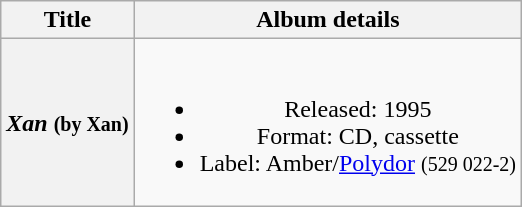<table class="wikitable plainrowheaders" style="text-align:center;" border="1">
<tr>
<th>Title</th>
<th>Album details</th>
</tr>
<tr>
<th scope="row"><em>Xan</em> <small>(by Xan)</small></th>
<td><br><ul><li>Released: 1995</li><li>Format: CD, cassette</li><li>Label: Amber/<a href='#'>Polydor</a> <small>(529 022-2)</small></li></ul></td>
</tr>
</table>
